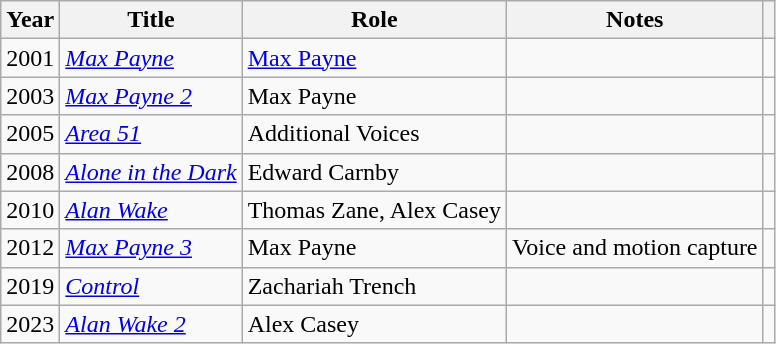<table class="wikitable sortable">
<tr>
<th>Year</th>
<th>Title</th>
<th>Role</th>
<th>Notes</th>
<th class="unsortable"></th>
</tr>
<tr>
<td>2001</td>
<td><em><a href='#'>Max Payne</a></em></td>
<td><a href='#'>Max Payne</a></td>
<td></td>
<td></td>
</tr>
<tr>
<td>2003</td>
<td><em><a href='#'>Max Payne 2</a></em></td>
<td>Max Payne</td>
<td></td>
<td></td>
</tr>
<tr>
<td>2005</td>
<td><em><a href='#'>Area 51</a></em></td>
<td>Additional Voices</td>
<td></td>
<td></td>
</tr>
<tr>
<td>2008</td>
<td><em><a href='#'>Alone in the Dark</a></em></td>
<td>Edward Carnby</td>
<td></td>
<td></td>
</tr>
<tr>
<td>2010</td>
<td><em><a href='#'>Alan Wake</a></em></td>
<td>Thomas Zane, Alex Casey</td>
<td></td>
<td></td>
</tr>
<tr>
<td>2012</td>
<td><em><a href='#'>Max Payne 3</a></em></td>
<td>Max Payne</td>
<td>Voice and motion capture</td>
<td></td>
</tr>
<tr>
<td>2019</td>
<td><em><a href='#'>Control</a></em></td>
<td>Zachariah Trench</td>
<td></td>
<td></td>
</tr>
<tr>
<td>2023</td>
<td><em><a href='#'>Alan Wake 2</a></em></td>
<td>Alex Casey</td>
<td></td>
<td></td>
</tr>
</table>
